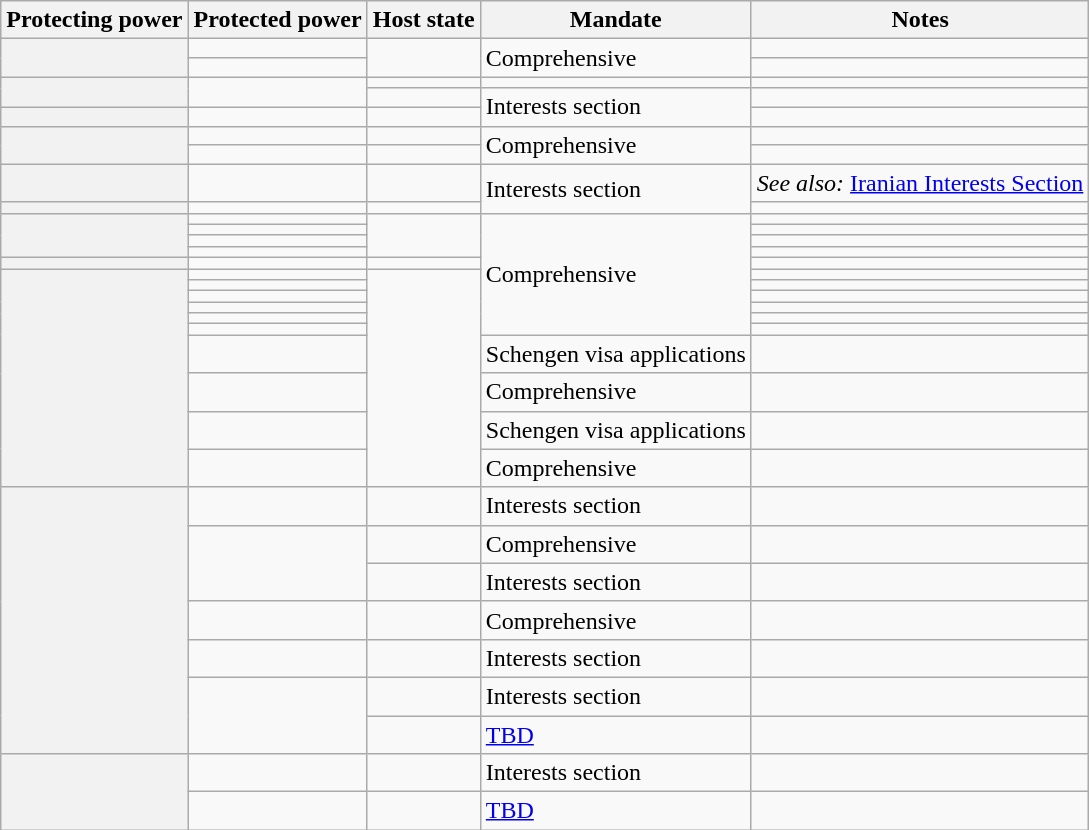<table class="wikitable sortable mw-collapsible plainrowheaders">
<tr>
<th>Protecting power</th>
<th>Protected power</th>
<th>Host state</th>
<th>Mandate</th>
<th class="unsortable">Notes</th>
</tr>
<tr>
<th rowspan="2" scope="row"></th>
<td></td>
<td rowspan="2"></td>
<td rowspan="2">Comprehensive</td>
<td></td>
</tr>
<tr>
<td></td>
<td></td>
</tr>
<tr>
<th rowspan="2" scope="row"></th>
<td rowspan="2"></td>
<td></td>
<td></td>
<td></td>
</tr>
<tr>
<td></td>
<td rowspan="2">Interests section</td>
<td></td>
</tr>
<tr>
<th scope="row"></th>
<td></td>
<td></td>
<td></td>
</tr>
<tr>
<th rowspan="2" scope="row"></th>
<td></td>
<td></td>
<td rowspan="2">Comprehensive</td>
<td></td>
</tr>
<tr>
<td></td>
<td></td>
<td></td>
</tr>
<tr>
<th scope="row"></th>
<td></td>
<td></td>
<td rowspan="2">Interests section</td>
<td><em>See also:</em> <a href='#'>Iranian Interests Section</a></td>
</tr>
<tr>
<th scope="row"></th>
<td></td>
<td></td>
<td></td>
</tr>
<tr>
<th rowspan="4" scope="row"></th>
<td></td>
<td rowspan="4"></td>
<td rowspan="11">Comprehensive</td>
<td></td>
</tr>
<tr>
<td></td>
<td></td>
</tr>
<tr>
<td></td>
<td></td>
</tr>
<tr>
<td></td>
<td></td>
</tr>
<tr>
<th scope="row"></th>
<td></td>
<td></td>
<td></td>
</tr>
<tr>
<th rowspan="10" scope="row"></th>
<td></td>
<td rowspan="10"></td>
<td></td>
</tr>
<tr>
<td></td>
<td></td>
</tr>
<tr>
<td></td>
<td></td>
</tr>
<tr>
<td></td>
<td></td>
</tr>
<tr>
<td></td>
<td></td>
</tr>
<tr>
<td></td>
<td></td>
</tr>
<tr>
<td></td>
<td>Schengen visa applications</td>
<td></td>
</tr>
<tr>
<td></td>
<td>Comprehensive</td>
<td></td>
</tr>
<tr>
<td></td>
<td>Schengen visa applications</td>
<td></td>
</tr>
<tr>
<td></td>
<td>Comprehensive</td>
<td></td>
</tr>
<tr>
<th rowspan="7" scope="row"></th>
<td></td>
<td></td>
<td>Interests section</td>
<td></td>
</tr>
<tr>
<td rowspan="2"></td>
<td></td>
<td>Comprehensive</td>
<td></td>
</tr>
<tr>
<td></td>
<td>Interests section</td>
<td></td>
</tr>
<tr>
<td></td>
<td></td>
<td>Comprehensive</td>
<td></td>
</tr>
<tr>
<td></td>
<td></td>
<td>Interests section</td>
<td></td>
</tr>
<tr>
<td rowspan="2"></td>
<td></td>
<td>Interests section</td>
<td></td>
</tr>
<tr>
<td></td>
<td><a href='#'>TBD</a></td>
<td></td>
</tr>
<tr>
<th rowspan="2" scope="row"></th>
<td></td>
<td></td>
<td>Interests section</td>
<td></td>
</tr>
<tr>
<td></td>
<td></td>
<td><a href='#'>TBD</a></td>
<td></td>
</tr>
</table>
